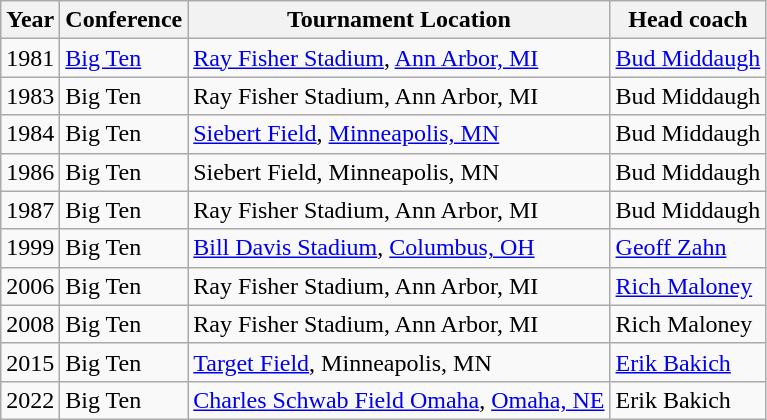<table class="wikitable">
<tr>
<th>Year</th>
<th>Conference</th>
<th>Tournament Location</th>
<th>Head coach</th>
</tr>
<tr>
<td>1981</td>
<td><a href='#'>Big Ten</a></td>
<td><a href='#'>Ray Fisher Stadium</a>, <a href='#'>Ann Arbor, MI</a></td>
<td><a href='#'>Bud Middaugh</a></td>
</tr>
<tr>
<td>1983</td>
<td>Big Ten</td>
<td>Ray Fisher Stadium, Ann Arbor, MI</td>
<td>Bud Middaugh</td>
</tr>
<tr>
<td>1984</td>
<td>Big Ten</td>
<td><a href='#'>Siebert Field</a>, <a href='#'>Minneapolis, MN</a></td>
<td>Bud Middaugh</td>
</tr>
<tr>
<td>1986</td>
<td>Big Ten</td>
<td>Siebert Field, Minneapolis, MN</td>
<td>Bud Middaugh</td>
</tr>
<tr>
<td>1987</td>
<td>Big Ten</td>
<td>Ray Fisher Stadium, Ann Arbor, MI</td>
<td>Bud Middaugh</td>
</tr>
<tr>
<td>1999</td>
<td>Big Ten</td>
<td><a href='#'>Bill Davis Stadium</a>, <a href='#'>Columbus, OH</a></td>
<td><a href='#'>Geoff Zahn</a></td>
</tr>
<tr>
<td>2006</td>
<td>Big Ten</td>
<td>Ray Fisher Stadium, Ann Arbor, MI</td>
<td><a href='#'>Rich Maloney</a></td>
</tr>
<tr>
<td>2008</td>
<td>Big Ten</td>
<td>Ray Fisher Stadium, Ann Arbor, MI</td>
<td>Rich Maloney</td>
</tr>
<tr>
<td>2015</td>
<td>Big Ten</td>
<td><a href='#'>Target Field</a>, Minneapolis, MN</td>
<td><a href='#'>Erik Bakich</a></td>
</tr>
<tr>
<td>2022</td>
<td>Big Ten</td>
<td><a href='#'>Charles Schwab Field Omaha</a>, <a href='#'>Omaha, NE</a></td>
<td>Erik Bakich</td>
</tr>
</table>
